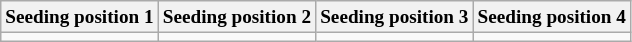<table class="wikitable" style="font-size:80%">
<tr>
<th width=25%>Seeding position 1</th>
<th width=25%>Seeding position 2</th>
<th width=25%>Seeding position 3</th>
<th width=25%>Seeding position 4</th>
</tr>
<tr>
<td valign=top></td>
<td valign=top></td>
<td valign=top></td>
<td valign=top></td>
</tr>
</table>
